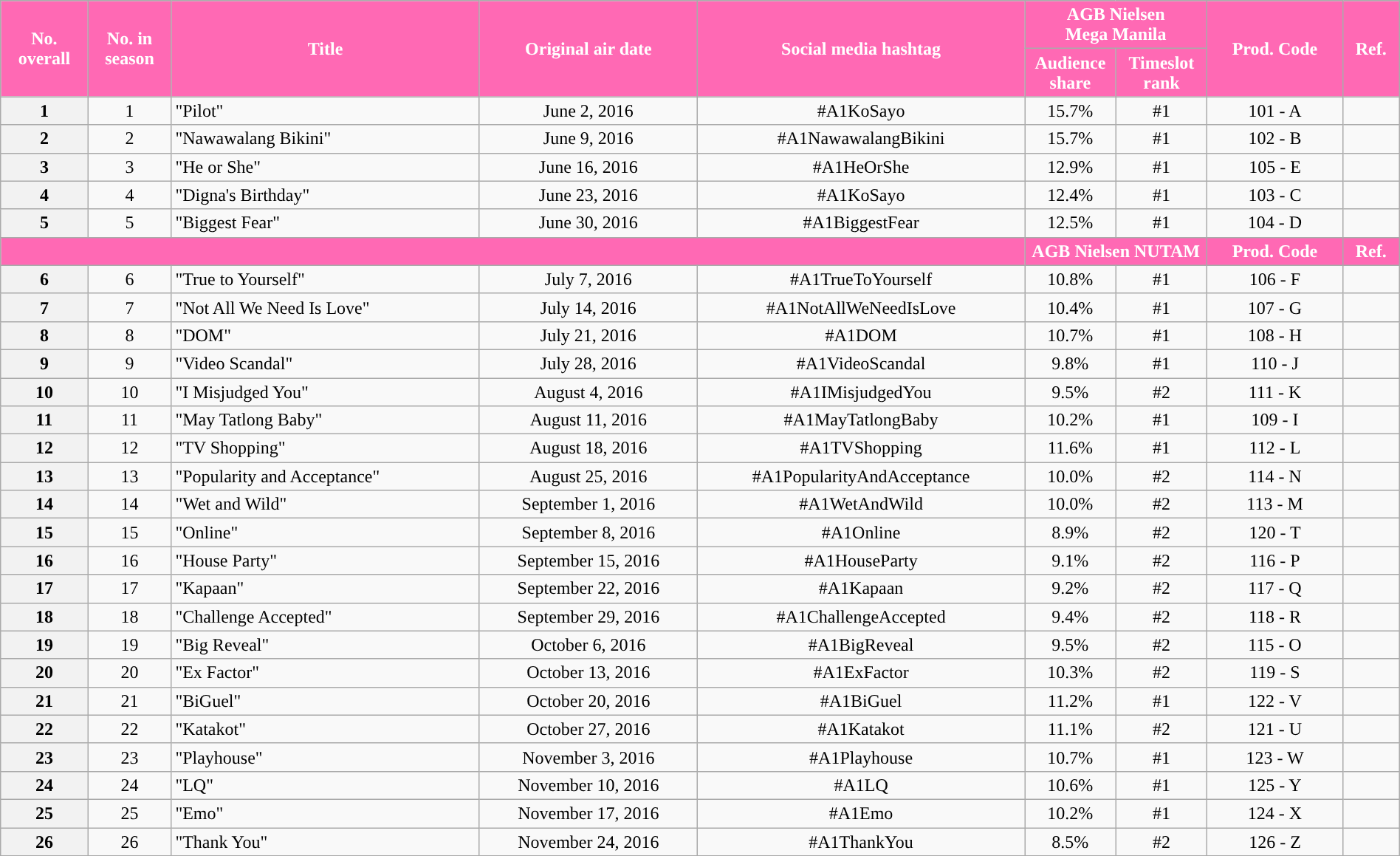<table class="wikitable" style="text-align:center; font-size:100%; line-height:18px;" width="100%">
<tr>
<th style="background-color:#FF69B4; color:white;" rowspan="2">No.<br>overall</th>
<th style="background-color:#FF69B4; color:white;" rowspan="2">No. in<br>season</th>
<th style="background-color:#FF69B4; color:white" rowspan="2">Title</th>
<th style="background-color:#FF69B4; color:white" rowspan="2">Original air date</th>
<th style="background-color:#FF69B4; color:white" rowspan="2">Social media hashtag</th>
<th style="background-color:#FF69B4; color:#ffffff;" colspan="2">AGB Nielsen<br>Mega Manila</th>
<th style="background-color:#FF69B4; color:#ffffff;" rowspan="2">Prod. Code</th>
<th style="background-color:#FF69B4; color:#ffffff;" rowspan="2">Ref.</th>
</tr>
<tr>
<th style="background-color:#FF69B4; width:75px; color:#ffffff;">Audience share</th>
<th style="background-color:#FF69B4; width:75px; color:#ffffff;">Timeslot<br>rank</th>
</tr>
<tr>
<th>1</th>
<td>1</td>
<td style="text-align: left;">"Pilot"</td>
<td>June 2, 2016</td>
<td>#A1KoSayo</td>
<td>15.7%</td>
<td>#1</td>
<td>101 - A</td>
<td></td>
</tr>
<tr>
<th>2</th>
<td>2</td>
<td style="text-align: left;">"Nawawalang Bikini"</td>
<td>June 9, 2016</td>
<td>#A1NawawalangBikini</td>
<td>15.7%</td>
<td>#1</td>
<td>102 - B</td>
<td></td>
</tr>
<tr>
<th>3</th>
<td>3</td>
<td style="text-align: left;">"He or She"</td>
<td>June 16, 2016</td>
<td>#A1HeOrShe</td>
<td>12.9%</td>
<td>#1</td>
<td>105 - E</td>
<td></td>
</tr>
<tr>
<th>4</th>
<td>4</td>
<td style="text-align: left;">"Digna's Birthday"</td>
<td>June 23, 2016</td>
<td>#A1KoSayo</td>
<td>12.4%</td>
<td>#1</td>
<td>103 - C</td>
<td></td>
</tr>
<tr>
<th>5</th>
<td>5</td>
<td style="text-align: left;">"Biggest Fear"</td>
<td>June 30, 2016</td>
<td>#A1BiggestFear</td>
<td>12.5%</td>
<td>#1</td>
<td>104 - D</td>
<td></td>
</tr>
<tr>
<th style="background-color:#FF69B4; color:#ffffff;" colspan="5"></th>
<th style="background-color:#FF69B4; color:#ffffff;" colspan="2">AGB Nielsen NUTAM</th>
<th style="background-color:#FF69B4; color:#ffffff;">Prod. Code</th>
<th style="background-color:#FF69B4; color:#ffffff;">Ref.</th>
</tr>
<tr>
<th>6</th>
<td>6</td>
<td style="text-align: left;">"True to Yourself"</td>
<td>July 7, 2016</td>
<td>#A1TrueToYourself</td>
<td>10.8%</td>
<td>#1</td>
<td>106 - F</td>
<td></td>
</tr>
<tr>
<th>7</th>
<td>7</td>
<td style="text-align: left;">"Not All We Need Is Love"</td>
<td>July 14, 2016</td>
<td>#A1NotAllWeNeedIsLove</td>
<td>10.4%</td>
<td>#1</td>
<td>107 - G</td>
<td></td>
</tr>
<tr>
<th>8</th>
<td>8</td>
<td style="text-align: left;">"DOM"</td>
<td>July 21, 2016</td>
<td>#A1DOM</td>
<td>10.7%</td>
<td>#1</td>
<td>108 - H</td>
<td></td>
</tr>
<tr>
<th>9</th>
<td>9</td>
<td style="text-align: left;">"Video Scandal"</td>
<td>July 28, 2016</td>
<td>#A1VideoScandal</td>
<td>9.8%</td>
<td>#1</td>
<td>110 - J</td>
<td></td>
</tr>
<tr>
<th>10</th>
<td>10</td>
<td style="text-align: left;">"I Misjudged You"</td>
<td>August 4, 2016</td>
<td>#A1IMisjudgedYou</td>
<td>9.5%</td>
<td>#2</td>
<td>111 - K</td>
<td></td>
</tr>
<tr>
<th>11</th>
<td>11</td>
<td style="text-align: left;">"May Tatlong Baby"</td>
<td>August 11, 2016</td>
<td>#A1MayTatlongBaby</td>
<td>10.2%</td>
<td>#1</td>
<td>109 - I</td>
<td></td>
</tr>
<tr>
<th>12</th>
<td>12</td>
<td style="text-align: left;">"TV Shopping"</td>
<td>August 18, 2016</td>
<td>#A1TVShopping</td>
<td>11.6%</td>
<td>#1</td>
<td>112 - L</td>
<td></td>
</tr>
<tr>
<th>13</th>
<td>13</td>
<td style="text-align: left;">"Popularity and Acceptance"</td>
<td>August 25, 2016</td>
<td>#A1PopularityAndAcceptance</td>
<td>10.0%</td>
<td>#2</td>
<td>114 - N</td>
<td></td>
</tr>
<tr>
<th>14</th>
<td>14</td>
<td style="text-align: left;">"Wet and Wild"</td>
<td>September 1, 2016</td>
<td>#A1WetAndWild</td>
<td>10.0%</td>
<td>#2</td>
<td>113 - M</td>
<td></td>
</tr>
<tr>
<th>15</th>
<td>15</td>
<td style="text-align: left;">"Online"</td>
<td>September 8, 2016</td>
<td>#A1Online</td>
<td>8.9%</td>
<td>#2</td>
<td>120 - T</td>
<td></td>
</tr>
<tr>
<th>16</th>
<td>16</td>
<td style="text-align: left;">"House Party"</td>
<td>September 15, 2016</td>
<td>#A1HouseParty</td>
<td>9.1%</td>
<td>#2</td>
<td>116 - P</td>
<td></td>
</tr>
<tr>
<th>17</th>
<td>17</td>
<td style="text-align: left;">"Kapaan"</td>
<td>September 22, 2016</td>
<td>#A1Kapaan</td>
<td>9.2%</td>
<td>#2</td>
<td>117 - Q</td>
<td></td>
</tr>
<tr>
<th>18</th>
<td>18</td>
<td style="text-align: left;">"Challenge Accepted"</td>
<td>September 29, 2016</td>
<td>#A1ChallengeAccepted</td>
<td>9.4%</td>
<td>#2</td>
<td>118 - R</td>
<td></td>
</tr>
<tr>
<th>19</th>
<td>19</td>
<td style="text-align: left;">"Big Reveal"</td>
<td>October 6, 2016</td>
<td>#A1BigReveal</td>
<td>9.5%</td>
<td>#2</td>
<td>115 - O</td>
<td></td>
</tr>
<tr>
<th>20</th>
<td>20</td>
<td style="text-align: left;">"Ex Factor"</td>
<td>October 13, 2016</td>
<td>#A1ExFactor</td>
<td>10.3%</td>
<td>#2</td>
<td>119 - S</td>
<td></td>
</tr>
<tr>
<th>21</th>
<td>21</td>
<td style="text-align: left;">"BiGuel"</td>
<td>October 20, 2016</td>
<td>#A1BiGuel</td>
<td>11.2%</td>
<td>#1</td>
<td>122 - V</td>
<td></td>
</tr>
<tr>
<th>22</th>
<td>22</td>
<td style="text-align: left;">"Katakot"</td>
<td>October 27, 2016</td>
<td>#A1Katakot</td>
<td>11.1%</td>
<td>#2</td>
<td>121 - U</td>
<td></td>
</tr>
<tr>
<th>23</th>
<td>23</td>
<td style="text-align: left;">"Playhouse"</td>
<td>November 3, 2016</td>
<td>#A1Playhouse</td>
<td>10.7%</td>
<td>#1</td>
<td>123 - W</td>
<td></td>
</tr>
<tr>
<th>24</th>
<td>24</td>
<td style="text-align: left;">"LQ"</td>
<td>November 10, 2016</td>
<td>#A1LQ</td>
<td>10.6%</td>
<td>#1</td>
<td>125 - Y</td>
<td></td>
</tr>
<tr>
<th>25</th>
<td>25</td>
<td style="text-align: left;">"Emo"</td>
<td>November 17, 2016</td>
<td>#A1Emo</td>
<td>10.2%</td>
<td>#1</td>
<td>124 - X</td>
<td></td>
</tr>
<tr>
<th>26</th>
<td>26</td>
<td style="text-align: left;">"Thank You"</td>
<td>November 24, 2016</td>
<td>#A1ThankYou</td>
<td>8.5%</td>
<td>#2</td>
<td>126 - Z</td>
<td></td>
</tr>
<tr>
</tr>
</table>
